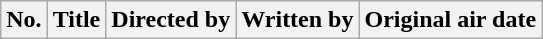<table class="wikitable plainrowheaders" style="background:#fff;">
<tr>
<th style="background:#;">No.</th>
<th style="background:#;">Title</th>
<th style="background:#;">Directed by</th>
<th style="background:#;">Written by</th>
<th style="background:#;">Original air date<br>


</th>
</tr>
</table>
